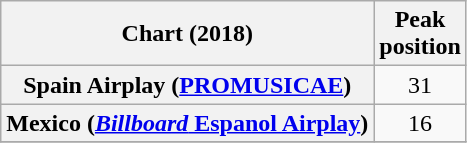<table class="wikitable plainrowheaders sortable" style="text-align:center;">
<tr>
<th>Chart (2018)</th>
<th>Peak<br>position</th>
</tr>
<tr>
<th scope="row">Spain Airplay (<a href='#'>PROMUSICAE</a>)</th>
<td>31</td>
</tr>
<tr>
<th scope="row">Mexico (<a href='#'><em>Billboard</em> Espanol Airplay</a>)</th>
<td>16</td>
</tr>
<tr>
</tr>
</table>
